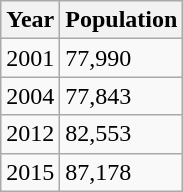<table class="wikitable">
<tr>
<th>Year</th>
<th>Population</th>
</tr>
<tr>
<td>2001</td>
<td>77,990</td>
</tr>
<tr>
<td>2004</td>
<td>77,843</td>
</tr>
<tr>
<td>2012</td>
<td>82,553</td>
</tr>
<tr>
<td>2015</td>
<td>87,178</td>
</tr>
</table>
